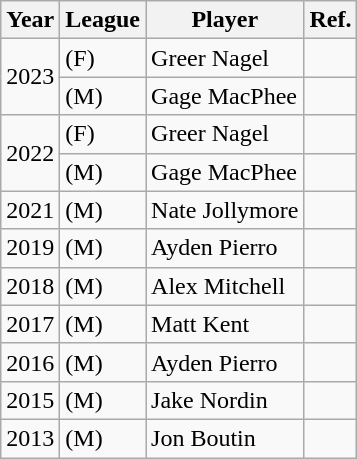<table class="wikitable">
<tr>
<th>Year</th>
<th>League</th>
<th>Player</th>
<th>Ref.</th>
</tr>
<tr>
<td rowspan="2">2023</td>
<td>(F)</td>
<td>Greer Nagel</td>
<td></td>
</tr>
<tr>
<td>(M)</td>
<td>Gage MacPhee</td>
<td></td>
</tr>
<tr>
<td rowspan="2">2022</td>
<td>(F)</td>
<td>Greer Nagel</td>
<td></td>
</tr>
<tr>
<td>(M)</td>
<td>Gage MacPhee</td>
<td></td>
</tr>
<tr>
<td>2021</td>
<td>(M)</td>
<td>Nate Jollymore</td>
<td></td>
</tr>
<tr>
<td>2019</td>
<td>(M)</td>
<td>Ayden Pierro</td>
<td></td>
</tr>
<tr>
<td>2018</td>
<td>(M)</td>
<td>Alex Mitchell</td>
<td></td>
</tr>
<tr>
<td>2017</td>
<td>(M)</td>
<td>Matt Kent</td>
<td></td>
</tr>
<tr>
<td>2016</td>
<td>(M)</td>
<td>Ayden Pierro</td>
<td></td>
</tr>
<tr>
<td>2015</td>
<td>(M)</td>
<td>Jake Nordin</td>
<td></td>
</tr>
<tr>
<td>2013</td>
<td>(M)</td>
<td>Jon Boutin</td>
<td></td>
</tr>
</table>
